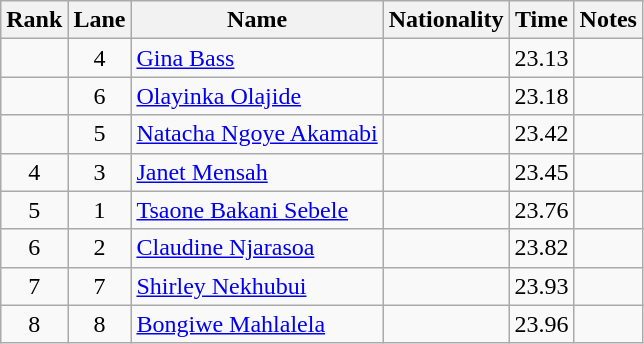<table class="wikitable sortable" style="text-align:center">
<tr>
<th>Rank</th>
<th>Lane</th>
<th>Name</th>
<th>Nationality</th>
<th>Time</th>
<th>Notes</th>
</tr>
<tr>
<td></td>
<td>4</td>
<td align=left><a href='#'>Gina Bass</a></td>
<td align=left></td>
<td>23.13</td>
<td></td>
</tr>
<tr>
<td></td>
<td>6</td>
<td align=left><a href='#'>Olayinka Olajide</a></td>
<td align=left></td>
<td>23.18</td>
<td></td>
</tr>
<tr>
<td></td>
<td>5</td>
<td align=left><a href='#'>Natacha Ngoye Akamabi</a></td>
<td align=left></td>
<td>23.42</td>
<td></td>
</tr>
<tr>
<td>4</td>
<td>3</td>
<td align=left><a href='#'>Janet Mensah</a></td>
<td align=left></td>
<td>23.45</td>
<td></td>
</tr>
<tr>
<td>5</td>
<td>1</td>
<td align=left><a href='#'>Tsaone Bakani Sebele</a></td>
<td align=left></td>
<td>23.76</td>
<td></td>
</tr>
<tr>
<td>6</td>
<td>2</td>
<td align=left><a href='#'>Claudine Njarasoa</a></td>
<td align=left></td>
<td>23.82</td>
<td></td>
</tr>
<tr>
<td>7</td>
<td>7</td>
<td align=left><a href='#'>Shirley Nekhubui</a></td>
<td align=left></td>
<td>23.93</td>
<td></td>
</tr>
<tr>
<td>8</td>
<td>8</td>
<td align=left><a href='#'>Bongiwe Mahlalela</a></td>
<td align=left></td>
<td>23.96</td>
<td></td>
</tr>
</table>
